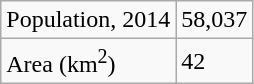<table class="wikitable">
<tr>
<td>Population, 2014</td>
<td>58,037</td>
</tr>
<tr>
<td>Area (km<sup>2</sup>)</td>
<td>42</td>
</tr>
</table>
